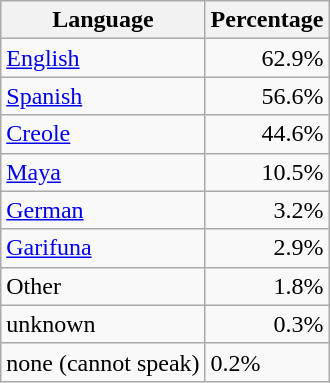<table class="wikitable sortable">
<tr>
<th>Language</th>
<th>Percentage</th>
</tr>
<tr>
<td align="left"><a href='#'>English</a></td>
<td align="right">62.9%</td>
</tr>
<tr>
<td align="left"><a href='#'>Spanish</a></td>
<td align="right">56.6%</td>
</tr>
<tr>
<td align="left"><a href='#'>Creole</a></td>
<td align="right">44.6%</td>
</tr>
<tr>
<td align="left"><a href='#'>Maya</a></td>
<td align="right">10.5%</td>
</tr>
<tr>
<td align="left"><a href='#'>German</a></td>
<td align="right">3.2%</td>
</tr>
<tr>
<td align="left"><a href='#'>Garifuna</a></td>
<td align="right">2.9%</td>
</tr>
<tr>
<td align="left">Other</td>
<td align="right">1.8%</td>
</tr>
<tr>
<td align="left">unknown</td>
<td align="right">0.3%</td>
</tr>
<tr>
<td align="left">none (cannot speak)</td>
<td align="left">0.2%</td>
</tr>
</table>
